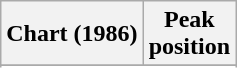<table class="wikitable sortable plainrowheaders" style="text-align:center">
<tr>
<th scope="col">Chart (1986)</th>
<th scope="col">Peak<br> position</th>
</tr>
<tr>
</tr>
<tr>
</tr>
</table>
